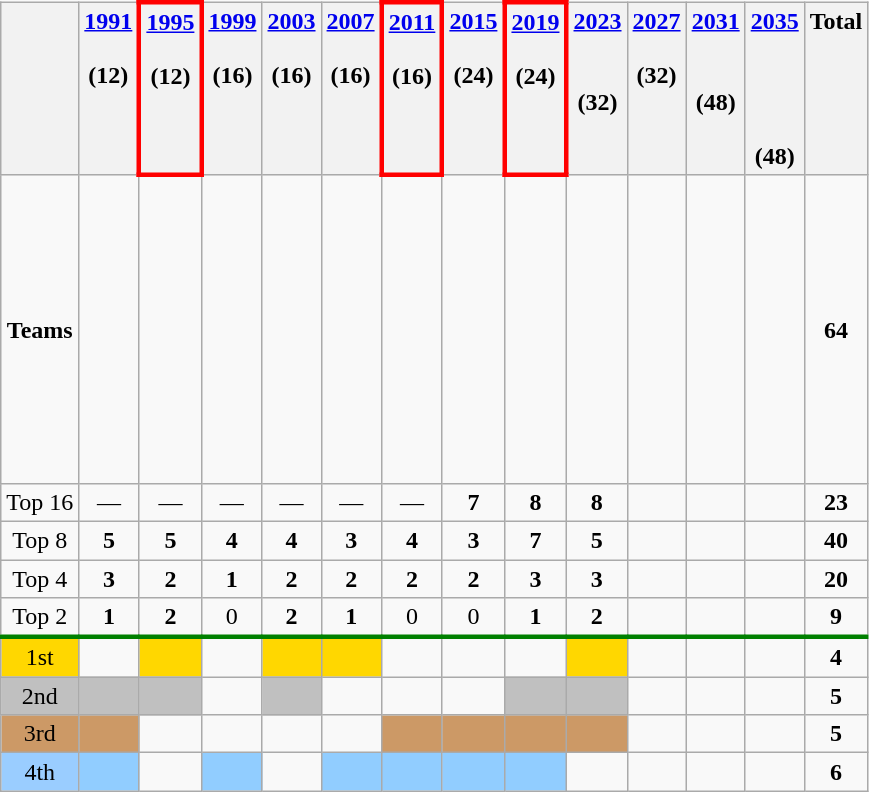<table class="wikitable" style="text-align: center">
<tr valign=top>
<th></th>
<th><a href='#'>1991</a><br> <br> (12)</th>
<th style="border:3px solid red"><a href='#'>1995</a><br> <br> (12)</th>
<th><a href='#'>1999</a><br> <br> (16)</th>
<th><a href='#'>2003</a><br> <br> (16)</th>
<th><a href='#'>2007</a><br> <br> (16)</th>
<th style="border:3px solid red"><a href='#'>2011</a><br> <br> (16)</th>
<th><a href='#'>2015</a><br> <br> (24)</th>
<th style="border:3px solid red"><a href='#'>2019</a><br> <br> (24)</th>
<th><a href='#'>2023</a><br> <br><br> (32)</th>
<th><a href='#'>2027</a><br> <br> (32)</th>
<th><a href='#'>2031</a><br> <br><br> (48)</th>
<th style="border:3px solid red:"><a href='#'>2035</a><br> <br><br><br><br> (48)</th>
<th>Total</th>
</tr>
<tr>
<td Teams><strong>Teams</strong></td>
<td><br><br><br><br></td>
<td><br><br><br><br></td>
<td><br><br><br><br><br></td>
<td><br><br><br><br></td>
<td><br><br><br><br></td>
<td><br><br><br><br></td>
<td><br><br><br><br><br><br><br></td>
<td><br><br><br><br><br><br><br><br></td>
<td><br><br><br><br><br><br><br><br><br><br><br></td>
<td></td>
<td></td>
<td><br><br><br></td>
<td><strong>64</strong></td>
</tr>
<tr>
<td>Top 16</td>
<td>—</td>
<td>—</td>
<td>—</td>
<td>—</td>
<td>—</td>
<td>—</td>
<td><strong>7</strong></td>
<td><strong>8</strong></td>
<td><strong>8</strong></td>
<td></td>
<td></td>
<td></td>
<td><strong>23</strong></td>
</tr>
<tr>
<td>Top 8</td>
<td><strong>5</strong></td>
<td><strong>5</strong></td>
<td><strong>4</strong></td>
<td><strong>4</strong></td>
<td><strong>3</strong></td>
<td><strong>4</strong></td>
<td><strong>3</strong></td>
<td><strong>7</strong></td>
<td><strong>5</strong></td>
<td></td>
<td></td>
<td></td>
<td><strong>40</strong></td>
</tr>
<tr>
<td>Top 4</td>
<td><strong>3</strong></td>
<td><strong>2</strong></td>
<td><strong>1</strong></td>
<td><strong>2</strong></td>
<td><strong>2</strong></td>
<td><strong>2</strong></td>
<td><strong>2</strong></td>
<td><strong>3</strong></td>
<td><strong>3</strong></td>
<td></td>
<td></td>
<td></td>
<td><strong>20</strong></td>
</tr>
<tr>
<td>Top 2</td>
<td><strong>1</strong></td>
<td><strong>2</strong></td>
<td>0</td>
<td><strong>2</strong></td>
<td><strong>1</strong></td>
<td>0</td>
<td>0</td>
<td><strong>1</strong></td>
<td><strong>2</strong></td>
<td></td>
<td></td>
<td></td>
<td><strong>9</strong></td>
</tr>
<tr style="border-top:3px solid green;">
<td bgcolor=gold>1st</td>
<td></td>
<td bgcolor=gold></td>
<td></td>
<td bgcolor=gold></td>
<td bgcolor=gold></td>
<td></td>
<td></td>
<td></td>
<td bgcolor=gold></td>
<td></td>
<td></td>
<td></td>
<td><strong>4</strong></td>
</tr>
<tr>
<td bgcolor=silver>2nd</td>
<td bgcolor=silver></td>
<td bgcolor=silver></td>
<td></td>
<td bgcolor=silver></td>
<td></td>
<td></td>
<td></td>
<td bgcolor=silver></td>
<td bgcolor=silver></td>
<td></td>
<td></td>
<td></td>
<td><strong>5</strong></td>
</tr>
<tr>
<td bgcolor=#cc9966>3rd</td>
<td bgcolor=cc9966></td>
<td></td>
<td></td>
<td></td>
<td></td>
<td bgcolor=cc9966></td>
<td bgcolor=cc9966></td>
<td bgcolor=cc9966></td>
<td bgcolor=cc9966></td>
<td></td>
<td></td>
<td></td>
<td><strong>5</strong></td>
</tr>
<tr>
<td bgcolor=#9acdff>4th</td>
<td bgcolor=91cdff></td>
<td></td>
<td bgcolor=91cdff></td>
<td></td>
<td bgcolor=91cdff></td>
<td bgcolor=91cdff></td>
<td bgcolor=91cdff></td>
<td bgcolor=91cdff></td>
<td></td>
<td></td>
<td></td>
<td></td>
<td><strong>6</strong></td>
</tr>
</table>
